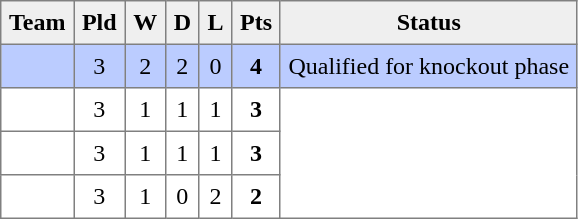<table style=border-collapse:collapse border=1 cellspacing=0 cellpadding=5>
<tr align=center bgcolor=#efefef>
<th>Team</th>
<th>Pld</th>
<th>W</th>
<th>D</th>
<th>L</th>
<th>Pts</th>
<th>Status</th>
</tr>
<tr align=center style="background:#bbccff;">
<td style="text-align:left;"> </td>
<td>3</td>
<td>2</td>
<td>2</td>
<td>0</td>
<td><strong>4</strong></td>
<td rowspan=1>Qualified for knockout phase</td>
</tr>
<tr align=center style="background:#FFFFFF;">
<td style="text-align:left;"> </td>
<td>3</td>
<td>1</td>
<td>1</td>
<td>1</td>
<td><strong>3</strong></td>
<td rowspan=3></td>
</tr>
<tr align=center style="background:#FFFFFF;">
<td style="text-align:left;"> </td>
<td>3</td>
<td>1</td>
<td>1</td>
<td>1</td>
<td><strong>3</strong></td>
</tr>
<tr align=center style="background:#FFFFFF;">
<td style="text-align:left;"> </td>
<td>3</td>
<td>1</td>
<td>0</td>
<td>2</td>
<td><strong>2</strong></td>
</tr>
</table>
